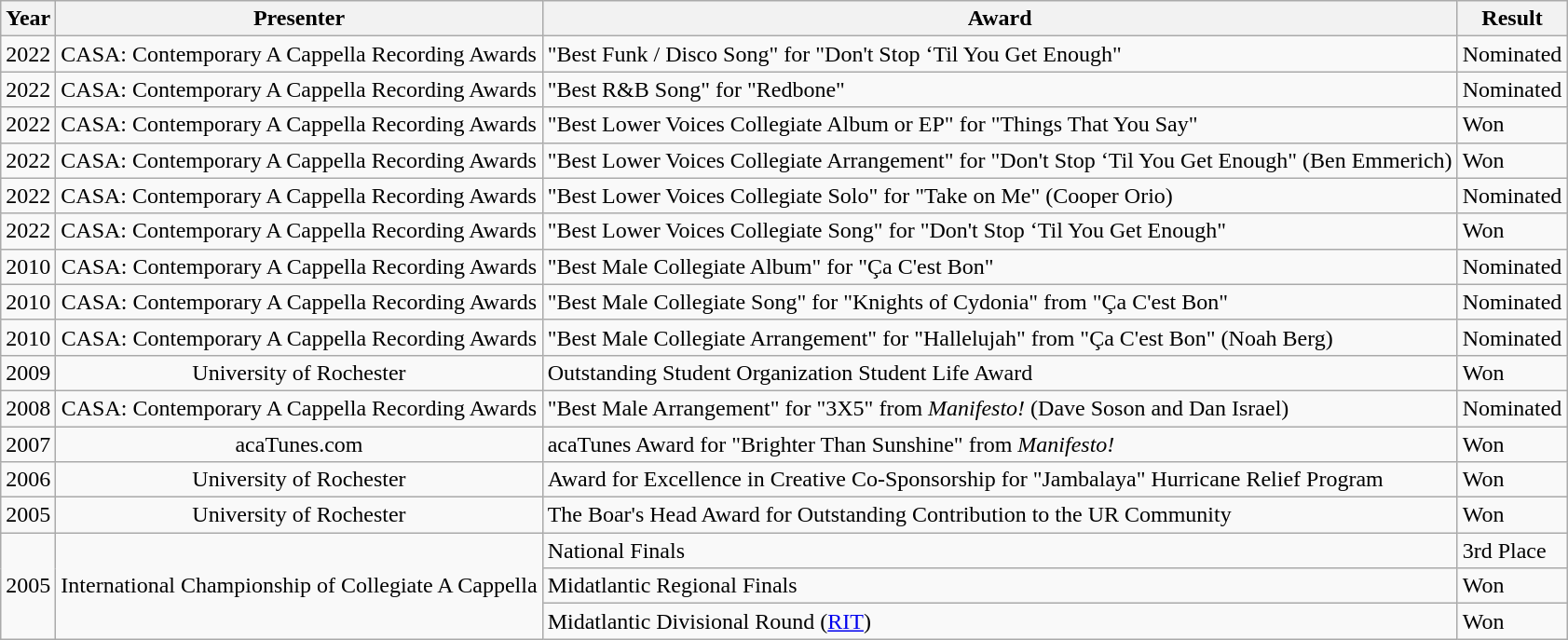<table class="wikitable">
<tr>
<th>Year</th>
<th>Presenter</th>
<th>Award</th>
<th>Result</th>
</tr>
<tr>
<td>2022</td>
<td>CASA: Contemporary A Cappella Recording Awards</td>
<td>"Best Funk / Disco Song" for "Don't Stop ‘Til You Get Enough"</td>
<td>Nominated</td>
</tr>
<tr>
<td>2022</td>
<td>CASA: Contemporary A Cappella Recording Awards</td>
<td>"Best R&B Song" for "Redbone"</td>
<td>Nominated</td>
</tr>
<tr>
<td>2022</td>
<td>CASA: Contemporary A Cappella Recording Awards</td>
<td>"Best Lower Voices Collegiate Album or EP" for "Things That You Say"</td>
<td>Won</td>
</tr>
<tr>
<td>2022</td>
<td>CASA: Contemporary A Cappella Recording Awards</td>
<td>"Best Lower Voices Collegiate Arrangement" for "Don't Stop ‘Til You Get Enough" (Ben Emmerich)</td>
<td>Won</td>
</tr>
<tr>
<td>2022</td>
<td>CASA: Contemporary A Cappella Recording Awards</td>
<td>"Best Lower Voices Collegiate Solo" for "Take on Me" (Cooper Orio)</td>
<td>Nominated</td>
</tr>
<tr>
<td>2022</td>
<td>CASA: Contemporary A Cappella Recording Awards</td>
<td>"Best Lower Voices Collegiate Song" for "Don't Stop ‘Til You Get Enough"</td>
<td>Won</td>
</tr>
<tr>
<td>2010</td>
<td align="center">CASA: Contemporary A Cappella Recording Awards</td>
<td>"Best Male Collegiate Album" for "Ça C'est Bon" </td>
<td>Nominated</td>
</tr>
<tr>
<td>2010</td>
<td align="center">CASA: Contemporary A Cappella Recording Awards</td>
<td>"Best Male Collegiate Song" for "Knights of Cydonia" from "Ça C'est Bon" </td>
<td>Nominated</td>
</tr>
<tr>
<td>2010</td>
<td align="center">CASA: Contemporary A Cappella Recording Awards</td>
<td>"Best Male Collegiate Arrangement" for "Hallelujah" from "Ça C'est Bon" (Noah Berg) </td>
<td>Nominated</td>
</tr>
<tr>
<td>2009</td>
<td align="center">University of Rochester</td>
<td>Outstanding Student Organization Student Life Award</td>
<td>Won</td>
</tr>
<tr>
<td>2008</td>
<td align="center">CASA: Contemporary A Cappella Recording Awards</td>
<td>"Best Male Arrangement" for "3X5" from <em>Manifesto!</em> (Dave Soson and Dan Israel) </td>
<td>Nominated</td>
</tr>
<tr>
<td>2007</td>
<td align="center">acaTunes.com</td>
<td>acaTunes Award for "Brighter Than Sunshine" from <em>Manifesto!</em></td>
<td>Won</td>
</tr>
<tr>
<td>2006</td>
<td align="center">University of Rochester</td>
<td>Award for Excellence in Creative Co-Sponsorship for "Jambalaya" Hurricane Relief Program</td>
<td>Won</td>
</tr>
<tr>
<td>2005</td>
<td align="center">University of Rochester</td>
<td>The Boar's Head Award for Outstanding Contribution to the UR Community</td>
<td>Won</td>
</tr>
<tr>
<td rowspan="3" align="center">2005</td>
<td rowspan="3" align="center">International Championship of Collegiate A Cappella</td>
<td>National Finals</td>
<td>3rd Place</td>
</tr>
<tr>
<td>Midatlantic Regional Finals</td>
<td>Won</td>
</tr>
<tr>
<td>Midatlantic Divisional Round (<a href='#'>RIT</a>)</td>
<td>Won</td>
</tr>
</table>
